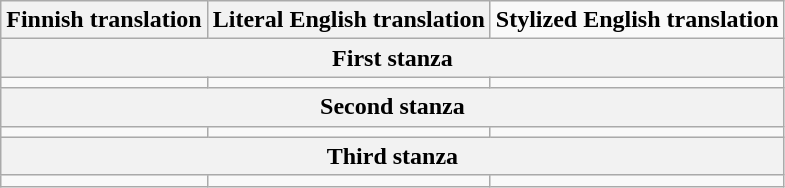<table class="wikitable">
<tr>
<th>Finnish translation</th>
<th>Literal English translation</th>
<td><strong>Stylized English translation</strong></td>
</tr>
<tr>
<th colspan="3"><strong>First stanza</strong></th>
</tr>
<tr>
<td style="padding:0 1em"></td>
<td style="padding:0 1em"></td>
<td></td>
</tr>
<tr>
<th colspan="3"><strong>Second stanza</strong></th>
</tr>
<tr>
<td style="padding:0 1em"></td>
<td style="padding:0 1em"></td>
<td></td>
</tr>
<tr>
<th colspan="3"><strong>Third stanza</strong></th>
</tr>
<tr>
<td style="padding:0 1em"></td>
<td style="padding:0 1em"></td>
<td></td>
</tr>
</table>
